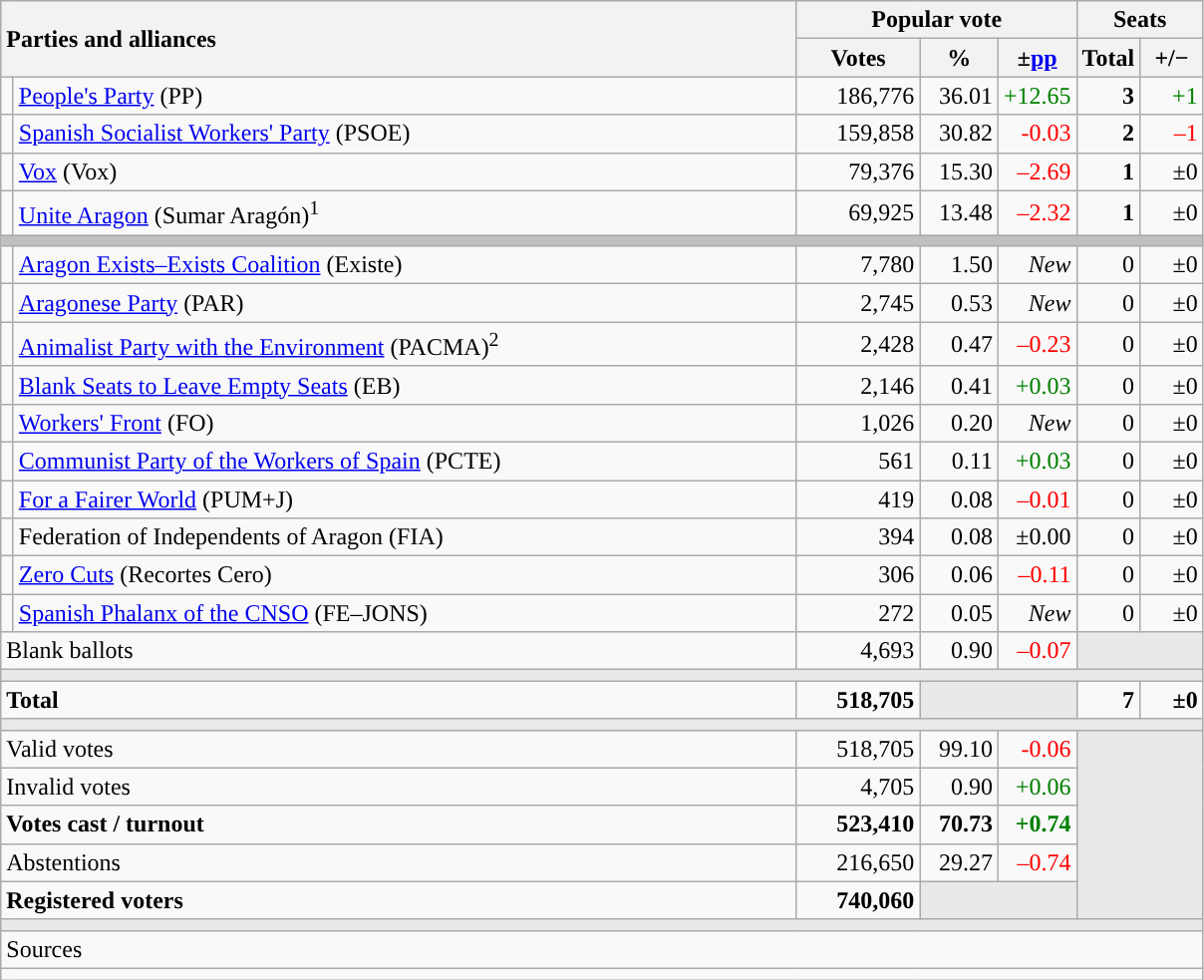<table class="wikitable" style="text-align:right;">
<tr>
<th style="text-align:left;" rowspan="2" colspan="2" width="525">Parties and alliances</th>
<th colspan="3">Popular vote</th>
<th colspan="2">Seats</th>
</tr>
<tr>
<th width="75">Votes</th>
<th width="45">%</th>
<th width="45">±<a href='#'>pp</a></th>
<th width="35">Total</th>
<th width="35">+/−</th>
</tr>
<tr>
<td width="1" style="color:inherit;background:"></td>
<td align="left"><a href='#'>People's Party</a> (PP)</td>
<td>186,776</td>
<td>36.01</td>
<td style="color:green;">+12.65</td>
<td><strong>3</strong></td>
<td style="color:green;">+1</td>
</tr>
<tr>
<td style="color:inherit;background:"></td>
<td align="left"><a href='#'>Spanish Socialist Workers' Party</a> (PSOE)</td>
<td>159,858</td>
<td>30.82</td>
<td style="color:red;">-0.03</td>
<td><strong>2</strong></td>
<td style="color:red;">–1</td>
</tr>
<tr>
<td style="color:inherit;background:"></td>
<td align="left"><a href='#'>Vox</a> (Vox)</td>
<td>79,376</td>
<td>15.30</td>
<td style="color:red;">–2.69</td>
<td><strong>1</strong></td>
<td>±0</td>
</tr>
<tr>
<td style="color:inherit;background:"></td>
<td align="left"><a href='#'>Unite Aragon</a> (Sumar Aragón)<sup>1</sup></td>
<td>69,925</td>
<td>13.48</td>
<td style="color:red;">–2.32</td>
<td><strong>1</strong></td>
<td>±0</td>
</tr>
<tr>
<td colspan="7" bgcolor="#C0C0C0"></td>
</tr>
<tr>
<td style="color:inherit;background:"></td>
<td align="left"><a href='#'>Aragon Exists–Exists Coalition</a> (Existe)</td>
<td>7,780</td>
<td>1.50</td>
<td><em>New</em></td>
<td>0</td>
<td>±0</td>
</tr>
<tr>
<td style="color:inherit;background:"></td>
<td align="left"><a href='#'>Aragonese Party</a> (PAR)</td>
<td>2,745</td>
<td>0.53</td>
<td><em>New</em></td>
<td>0</td>
<td>±0</td>
</tr>
<tr>
<td style="color:inherit;background:"></td>
<td align="left"><a href='#'>Animalist Party with the Environment</a> (PACMA)<sup>2</sup></td>
<td>2,428</td>
<td>0.47</td>
<td style="color:red;">–0.23</td>
<td>0</td>
<td>±0</td>
</tr>
<tr>
<td style="color:inherit;background:"></td>
<td align="left"><a href='#'>Blank Seats to Leave Empty Seats</a> (EB)</td>
<td>2,146</td>
<td>0.41</td>
<td style="color:green;">+0.03</td>
<td>0</td>
<td>±0</td>
</tr>
<tr>
<td style="color:inherit;background:"></td>
<td align="left"><a href='#'>Workers' Front</a> (FO)</td>
<td>1,026</td>
<td>0.20</td>
<td><em>New</em></td>
<td>0</td>
<td>±0</td>
</tr>
<tr>
<td style="color:inherit;background:"></td>
<td align="left"><a href='#'>Communist Party of the Workers of Spain</a> (PCTE)</td>
<td>561</td>
<td>0.11</td>
<td style="color:green;">+0.03</td>
<td>0</td>
<td>±0</td>
</tr>
<tr>
<td style="color:inherit;background:"></td>
<td align="left"><a href='#'>For a Fairer World</a> (PUM+J)</td>
<td>419</td>
<td>0.08</td>
<td style="color:red;">–0.01</td>
<td>0</td>
<td>±0</td>
</tr>
<tr>
<td style="color:inherit;background:"></td>
<td align="left">Federation of Independents of Aragon (FIA)</td>
<td>394</td>
<td>0.08</td>
<td>±0.00</td>
<td>0</td>
<td>±0</td>
</tr>
<tr>
<td style="color:inherit;background:"></td>
<td align="left"><a href='#'>Zero Cuts</a> (Recortes Cero)</td>
<td>306</td>
<td>0.06</td>
<td style="color:red;">–0.11</td>
<td>0</td>
<td>±0</td>
</tr>
<tr>
<td style="color:inherit;background:"></td>
<td align="left"><a href='#'>Spanish Phalanx of the CNSO</a> (FE–JONS)</td>
<td>272</td>
<td>0.05</td>
<td><em>New</em></td>
<td>0</td>
<td>±0</td>
</tr>
<tr>
<td align="left" colspan="2">Blank ballots</td>
<td>4,693</td>
<td>0.90</td>
<td style="color:red;">–0.07</td>
<td bgcolor="#E9E9E9" colspan="2"></td>
</tr>
<tr>
<td colspan="7" bgcolor="#E9E9E9"></td>
</tr>
<tr style="font-weight:bold;">
<td align="left" colspan="2">Total</td>
<td>518,705</td>
<td bgcolor="#E9E9E9" colspan="2"></td>
<td>7</td>
<td>±0</td>
</tr>
<tr>
<td colspan="7" bgcolor="#E9E9E9"></td>
</tr>
<tr>
<td align="left" colspan="2">Valid votes</td>
<td>518,705</td>
<td>99.10</td>
<td style="color:red;">-0.06</td>
<td bgcolor="#E9E9E9" colspan="2" rowspan="5"></td>
</tr>
<tr>
<td align="left" colspan="2">Invalid votes</td>
<td>4,705</td>
<td>0.90</td>
<td style="color:green;">+0.06</td>
</tr>
<tr style="font-weight:bold;">
<td align="left" colspan="2">Votes cast / turnout</td>
<td>523,410</td>
<td>70.73</td>
<td style="color:green;">+0.74</td>
</tr>
<tr>
<td align="left" colspan="2">Abstentions</td>
<td>216,650</td>
<td>29.27</td>
<td style="color:red;">–0.74</td>
</tr>
<tr style="font-weight:bold;">
<td align="left" colspan="2">Registered voters</td>
<td>740,060</td>
<td bgcolor="#E9E9E9" colspan="2"></td>
</tr>
<tr>
<td colspan="7" bgcolor="#E9E9E9"></td>
</tr>
<tr>
<td align="left" colspan="7">Sources</td>
</tr>
<tr>
<td colspan="7" style="text-align:left; max-width:790px;"></td>
</tr>
</table>
